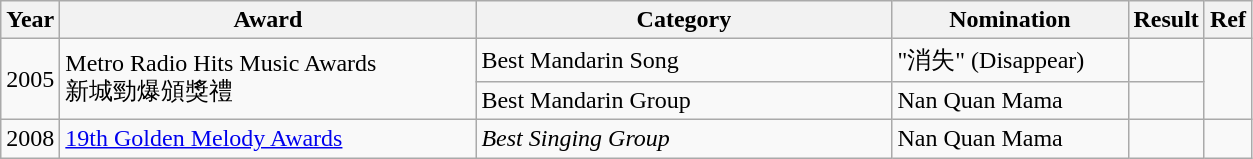<table class="wikitable">
<tr>
<th>Year</th>
<th width="270">Award</th>
<th width="270">Category</th>
<th width="150">Nomination</th>
<th>Result</th>
<th>Ref</th>
</tr>
<tr>
<td rowspan="2">2005</td>
<td rowspan=2>Metro Radio Hits Music Awards<br>新城勁爆頒獎禮</td>
<td>Best Mandarin Song</td>
<td>"消失" (Disappear)</td>
<td></td>
<td rowspan=2 align="center"></td>
</tr>
<tr>
<td>Best Mandarin Group</td>
<td>Nan Quan Mama</td>
<td></td>
</tr>
<tr>
<td>2008</td>
<td><a href='#'>19th Golden Melody Awards</a></td>
<td><em>Best Singing Group</em></td>
<td>Nan Quan Mama</td>
<td></td>
<td align="center"></td>
</tr>
</table>
